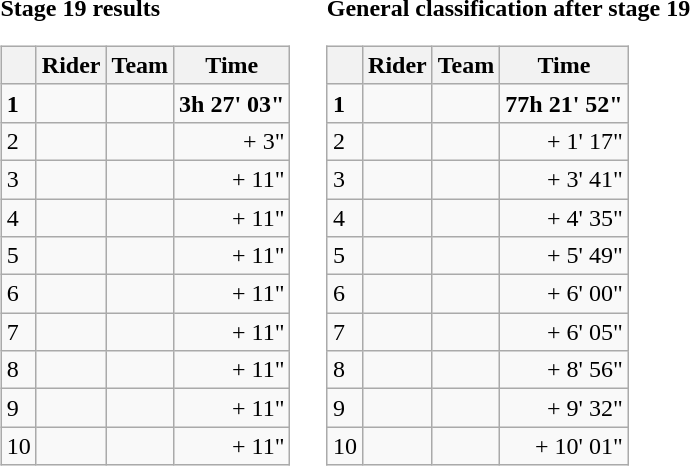<table>
<tr>
<td><strong>Stage 19 results</strong><br><table class="wikitable">
<tr>
<th></th>
<th>Rider</th>
<th>Team</th>
<th>Time</th>
</tr>
<tr>
<td><strong>1</strong></td>
<td><strong></strong></td>
<td><strong></strong></td>
<td align="right"><strong>3h 27' 03"</strong></td>
</tr>
<tr>
<td>2</td>
<td></td>
<td></td>
<td align="right">+ 3"</td>
</tr>
<tr>
<td>3</td>
<td></td>
<td></td>
<td align="right">+ 11"</td>
</tr>
<tr>
<td>4</td>
<td></td>
<td></td>
<td align="right">+ 11"</td>
</tr>
<tr>
<td>5</td>
<td></td>
<td></td>
<td align="right">+ 11"</td>
</tr>
<tr>
<td>6</td>
<td></td>
<td></td>
<td align="right">+ 11"</td>
</tr>
<tr>
<td>7</td>
<td></td>
<td></td>
<td align="right">+ 11"</td>
</tr>
<tr>
<td>8</td>
<td></td>
<td></td>
<td align="right">+ 11"</td>
</tr>
<tr>
<td>9</td>
<td></td>
<td></td>
<td align="right">+ 11"</td>
</tr>
<tr>
<td>10</td>
<td></td>
<td></td>
<td align="right">+ 11"</td>
</tr>
</table>
</td>
<td></td>
<td><strong>General classification after stage 19</strong><br><table class="wikitable">
<tr>
<th></th>
<th>Rider</th>
<th>Team</th>
<th>Time</th>
</tr>
<tr>
<td><strong>1</strong></td>
<td><strong></strong></td>
<td><strong></strong></td>
<td align="right"><strong>77h 21' 52"</strong></td>
</tr>
<tr>
<td>2</td>
<td></td>
<td></td>
<td align="right">+ 1' 17"</td>
</tr>
<tr>
<td>3</td>
<td></td>
<td></td>
<td align="right">+ 3' 41"</td>
</tr>
<tr>
<td>4</td>
<td></td>
<td></td>
<td align="right">+ 4' 35"</td>
</tr>
<tr>
<td>5</td>
<td></td>
<td></td>
<td align="right">+ 5' 49"</td>
</tr>
<tr>
<td>6</td>
<td></td>
<td></td>
<td align="right">+ 6' 00"</td>
</tr>
<tr>
<td>7</td>
<td></td>
<td></td>
<td align="right">+ 6' 05"</td>
</tr>
<tr>
<td>8</td>
<td></td>
<td></td>
<td align="right">+ 8' 56"</td>
</tr>
<tr>
<td>9</td>
<td></td>
<td></td>
<td align="right">+ 9' 32"</td>
</tr>
<tr>
<td>10</td>
<td></td>
<td></td>
<td align="right">+ 10' 01"</td>
</tr>
</table>
</td>
</tr>
</table>
